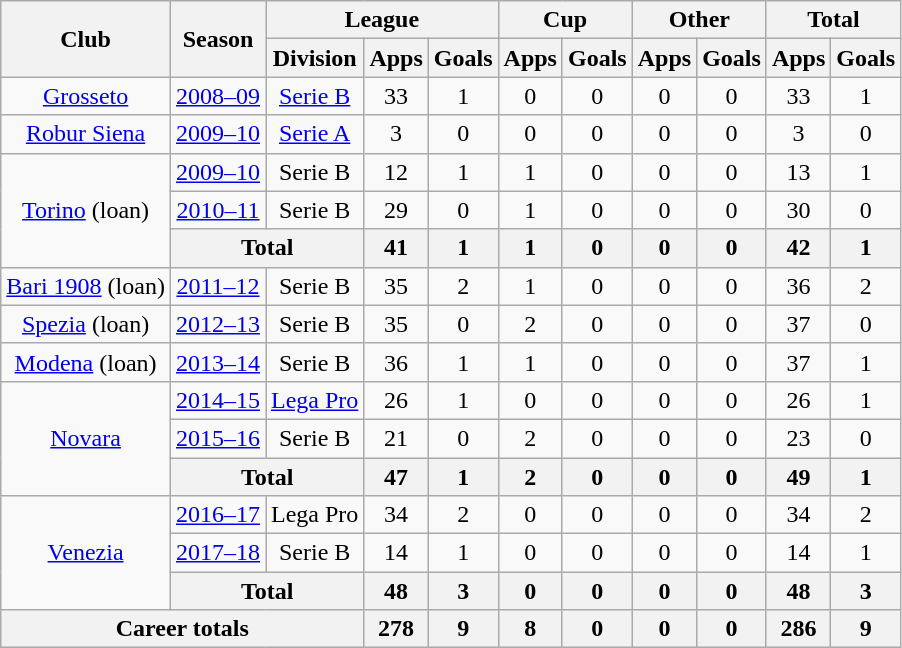<table class="wikitable" style="text-align: center">
<tr>
<th rowspan="2">Club</th>
<th rowspan="2">Season</th>
<th colspan="3">League</th>
<th colspan="2">Cup</th>
<th colspan="2">Other</th>
<th colspan="2">Total</th>
</tr>
<tr>
<th>Division</th>
<th>Apps</th>
<th>Goals</th>
<th>Apps</th>
<th>Goals</th>
<th>Apps</th>
<th>Goals</th>
<th>Apps</th>
<th>Goals</th>
</tr>
<tr>
<td><a href='#'>Grosseto</a></td>
<td><a href='#'>2008–09</a></td>
<td><a href='#'>Serie B</a></td>
<td>33</td>
<td>1</td>
<td>0</td>
<td>0</td>
<td>0</td>
<td>0</td>
<td>33</td>
<td>1</td>
</tr>
<tr>
<td><a href='#'>Robur Siena</a></td>
<td><a href='#'>2009–10</a></td>
<td><a href='#'>Serie A</a></td>
<td>3</td>
<td>0</td>
<td>0</td>
<td>0</td>
<td>0</td>
<td>0</td>
<td>3</td>
<td>0</td>
</tr>
<tr>
<td rowspan="3"><a href='#'>Torino</a> (loan)</td>
<td><a href='#'>2009–10</a></td>
<td>Serie B</td>
<td>12</td>
<td>1</td>
<td>1</td>
<td>0</td>
<td>0</td>
<td>0</td>
<td>13</td>
<td>1</td>
</tr>
<tr>
<td><a href='#'>2010–11</a></td>
<td>Serie B</td>
<td>29</td>
<td>0</td>
<td>1</td>
<td>0</td>
<td>0</td>
<td>0</td>
<td>30</td>
<td>0</td>
</tr>
<tr>
<th colspan="2">Total</th>
<th>41</th>
<th>1</th>
<th>1</th>
<th>0</th>
<th>0</th>
<th>0</th>
<th>42</th>
<th>1</th>
</tr>
<tr>
<td><a href='#'>Bari 1908</a> (loan)</td>
<td><a href='#'>2011–12</a></td>
<td>Serie B</td>
<td>35</td>
<td>2</td>
<td>1</td>
<td>0</td>
<td>0</td>
<td>0</td>
<td>36</td>
<td>2</td>
</tr>
<tr>
<td><a href='#'>Spezia</a> (loan)</td>
<td><a href='#'>2012–13</a></td>
<td>Serie B</td>
<td>35</td>
<td>0</td>
<td>2</td>
<td>0</td>
<td>0</td>
<td>0</td>
<td>37</td>
<td>0</td>
</tr>
<tr>
<td><a href='#'>Modena</a> (loan)</td>
<td><a href='#'>2013–14</a></td>
<td>Serie B</td>
<td>36</td>
<td>1</td>
<td>1</td>
<td>0</td>
<td>0</td>
<td>0</td>
<td>37</td>
<td>1</td>
</tr>
<tr>
<td rowspan="3"><a href='#'>Novara</a></td>
<td><a href='#'>2014–15</a></td>
<td><a href='#'>Lega Pro</a></td>
<td>26</td>
<td>1</td>
<td>0</td>
<td>0</td>
<td>0</td>
<td>0</td>
<td>26</td>
<td>1</td>
</tr>
<tr>
<td><a href='#'>2015–16</a></td>
<td>Serie B</td>
<td>21</td>
<td>0</td>
<td>2</td>
<td>0</td>
<td>0</td>
<td>0</td>
<td>23</td>
<td>0</td>
</tr>
<tr>
<th colspan="2">Total</th>
<th>47</th>
<th>1</th>
<th>2</th>
<th>0</th>
<th>0</th>
<th>0</th>
<th>49</th>
<th>1</th>
</tr>
<tr>
<td rowspan="3"><a href='#'>Venezia</a></td>
<td><a href='#'>2016–17</a></td>
<td>Lega Pro</td>
<td>34</td>
<td>2</td>
<td>0</td>
<td>0</td>
<td>0</td>
<td>0</td>
<td>34</td>
<td>2</td>
</tr>
<tr>
<td><a href='#'>2017–18</a></td>
<td>Serie B</td>
<td>14</td>
<td>1</td>
<td>0</td>
<td>0</td>
<td>0</td>
<td>0</td>
<td>14</td>
<td>1</td>
</tr>
<tr>
<th colspan="2">Total</th>
<th>48</th>
<th>3</th>
<th>0</th>
<th>0</th>
<th>0</th>
<th>0</th>
<th>48</th>
<th>3</th>
</tr>
<tr>
<th colspan="3">Career totals</th>
<th>278</th>
<th>9</th>
<th>8</th>
<th>0</th>
<th>0</th>
<th>0</th>
<th>286</th>
<th>9</th>
</tr>
</table>
